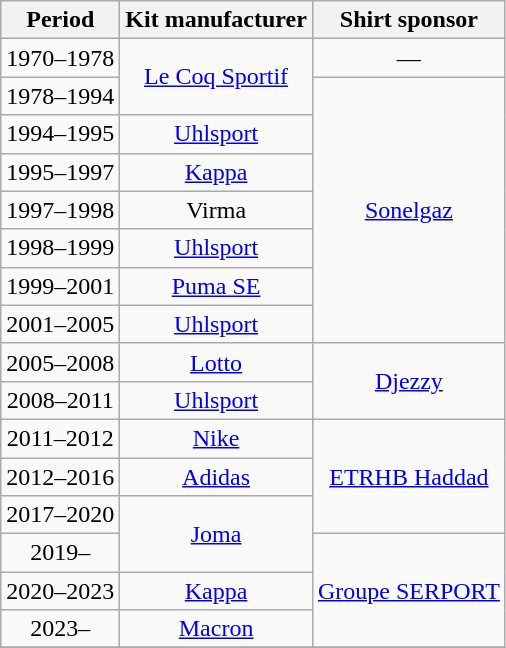<table class="wikitable" style="text-align: center">
<tr>
<th>Period</th>
<th>Kit manufacturer</th>
<th>Shirt sponsor</th>
</tr>
<tr>
<td>1970–1978</td>
<td rowspan=2><a href='#'>Le Coq Sportif</a></td>
<td>—</td>
</tr>
<tr>
<td>1978–1994</td>
<td rowspan=7><a href='#'>Sonelgaz</a></td>
</tr>
<tr>
<td>1994–1995</td>
<td rowspan=1><a href='#'>Uhlsport</a></td>
</tr>
<tr>
<td>1995–1997</td>
<td rowspan=1><a href='#'>Kappa</a></td>
</tr>
<tr>
<td>1997–1998</td>
<td rowspan=1>Virma</td>
</tr>
<tr>
<td>1998–1999</td>
<td rowspan=1><a href='#'>Uhlsport</a></td>
</tr>
<tr>
<td>1999–2001</td>
<td rowspan=1><a href='#'>Puma SE</a></td>
</tr>
<tr>
<td>2001–2005</td>
<td rowspan=1><a href='#'>Uhlsport</a></td>
</tr>
<tr>
<td>2005–2008</td>
<td><a href='#'>Lotto</a></td>
<td rowspan=2><a href='#'>Djezzy</a></td>
</tr>
<tr>
<td>2008–2011</td>
<td rowspan=1><a href='#'>Uhlsport</a></td>
</tr>
<tr>
<td>2011–2012</td>
<td rowspan=1><a href='#'>Nike</a></td>
<td rowspan=3><a href='#'>ETRHB Haddad</a></td>
</tr>
<tr>
<td>2012–2016</td>
<td rowspan=1><a href='#'>Adidas</a></td>
</tr>
<tr>
<td>2017–2020</td>
<td rowspan=2><a href='#'>Joma</a></td>
</tr>
<tr>
<td>2019–</td>
<td rowspan=3><a href='#'>Groupe SERPORT</a></td>
</tr>
<tr>
<td>2020–2023</td>
<td><a href='#'>Kappa</a></td>
</tr>
<tr>
<td>2023–</td>
<td><a href='#'>Macron</a></td>
</tr>
<tr>
</tr>
</table>
